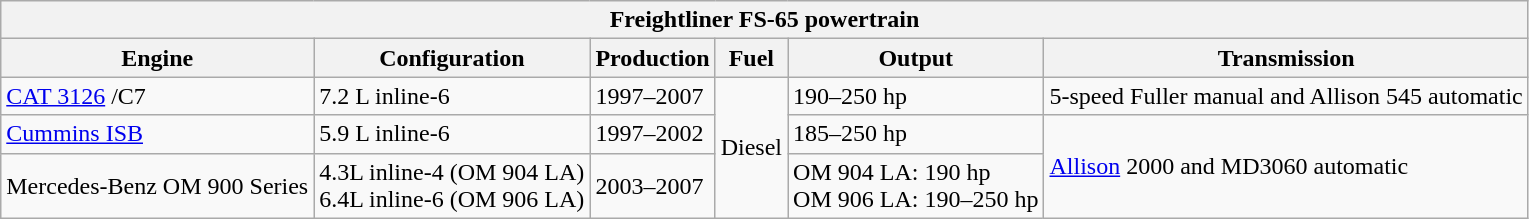<table class="wikitable">
<tr>
<th colspan="6">Freightliner FS-65 powertrain</th>
</tr>
<tr>
<th>Engine</th>
<th>Configuration</th>
<th>Production</th>
<th>Fuel</th>
<th>Output</th>
<th>Transmission</th>
</tr>
<tr>
<td><a href='#'>CAT 3126</a> /C7</td>
<td>7.2 L inline-6</td>
<td>1997–2007</td>
<td rowspan="3">Diesel</td>
<td>190–250 hp</td>
<td>5-speed Fuller manual and Allison 545 automatic</td>
</tr>
<tr>
<td><a href='#'>Cummins ISB</a></td>
<td>5.9 L inline-6</td>
<td>1997–2002</td>
<td>185–250 hp</td>
<td rowspan="2"><a href='#'>Allison</a> 2000 and MD3060 automatic</td>
</tr>
<tr>
<td>Mercedes-Benz OM 900 Series</td>
<td>4.3L inline-4 (OM 904 LA)<br>6.4L inline-6 (OM 906 LA)</td>
<td>2003–2007</td>
<td>OM 904 LA: 190 hp<br>OM 906 LA: 190–250 hp</td>
</tr>
</table>
